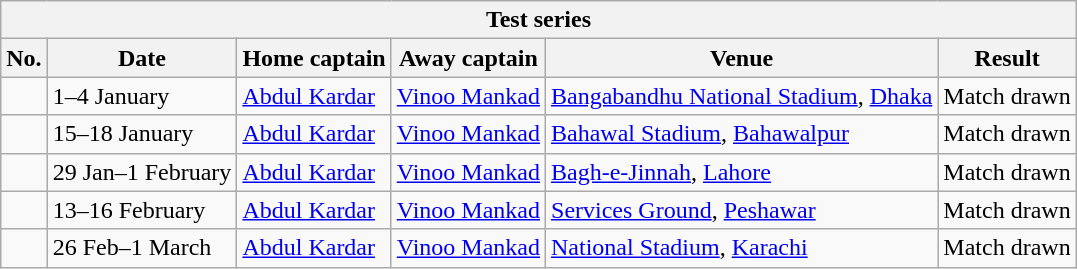<table class="wikitable">
<tr>
<th colspan="9">Test series</th>
</tr>
<tr>
<th>No.</th>
<th>Date</th>
<th>Home captain</th>
<th>Away captain</th>
<th>Venue</th>
<th>Result</th>
</tr>
<tr>
<td></td>
<td>1–4 January</td>
<td><a href='#'>Abdul Kardar</a></td>
<td><a href='#'>Vinoo Mankad</a></td>
<td><a href='#'>Bangabandhu National Stadium</a>, <a href='#'>Dhaka</a></td>
<td>Match drawn</td>
</tr>
<tr>
<td></td>
<td>15–18 January</td>
<td><a href='#'>Abdul Kardar</a></td>
<td><a href='#'>Vinoo Mankad</a></td>
<td><a href='#'>Bahawal Stadium</a>, <a href='#'>Bahawalpur</a></td>
<td>Match drawn</td>
</tr>
<tr>
<td></td>
<td>29 Jan–1 February</td>
<td><a href='#'>Abdul Kardar</a></td>
<td><a href='#'>Vinoo Mankad</a></td>
<td><a href='#'>Bagh-e-Jinnah</a>, <a href='#'>Lahore</a></td>
<td>Match drawn</td>
</tr>
<tr>
<td></td>
<td>13–16 February</td>
<td><a href='#'>Abdul Kardar</a></td>
<td><a href='#'>Vinoo Mankad</a></td>
<td><a href='#'>Services Ground</a>, <a href='#'>Peshawar</a></td>
<td>Match drawn</td>
</tr>
<tr>
<td></td>
<td>26 Feb–1 March</td>
<td><a href='#'>Abdul Kardar</a></td>
<td><a href='#'>Vinoo Mankad</a></td>
<td><a href='#'>National Stadium</a>, <a href='#'>Karachi</a></td>
<td>Match drawn</td>
</tr>
</table>
